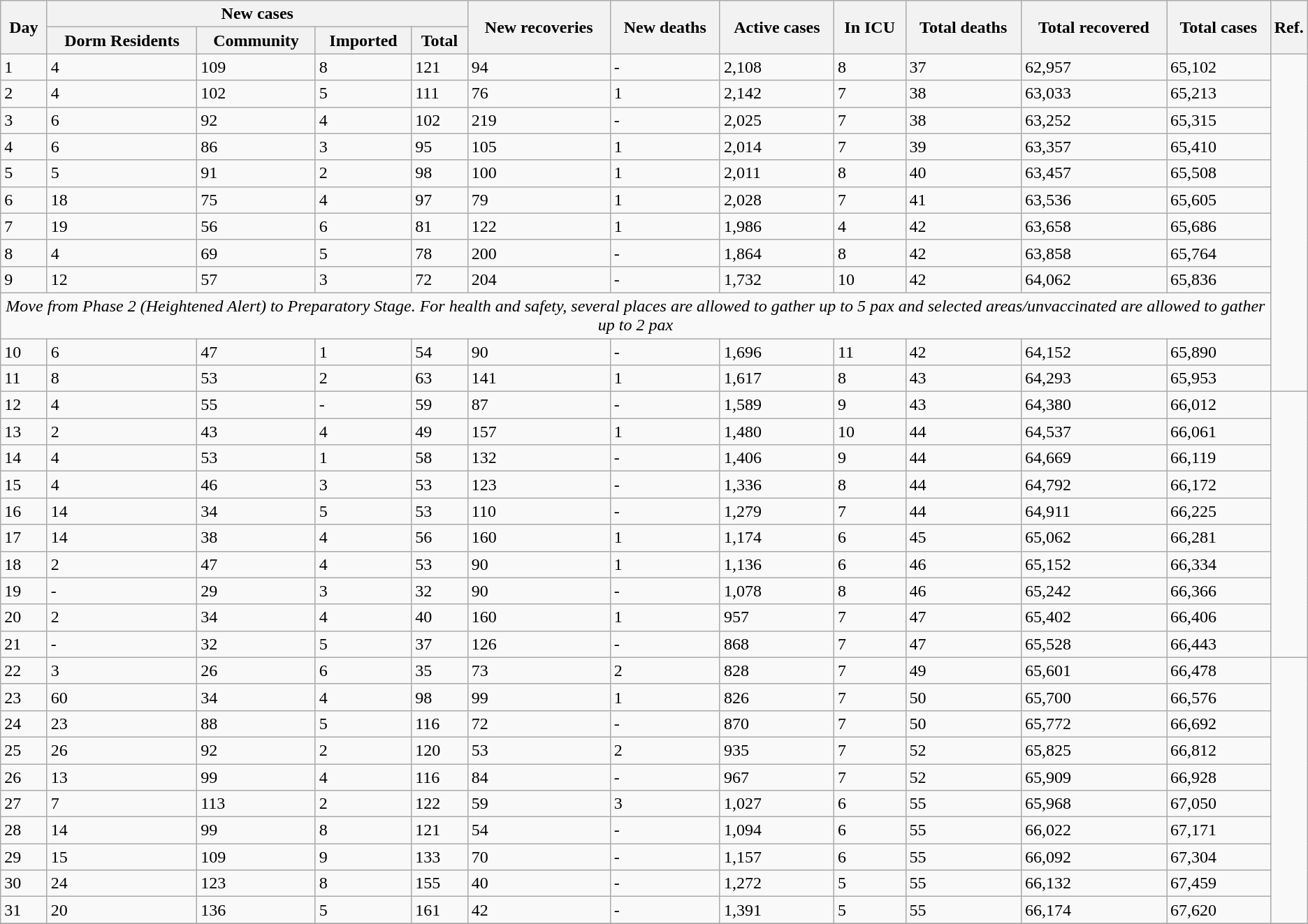<table class="wikitable">
<tr>
<th rowspan="2">Day</th>
<th colspan="4">New cases</th>
<th rowspan="2">New recoveries</th>
<th rowspan="2">New deaths</th>
<th rowspan="2">Active cases</th>
<th rowspan="2">In ICU</th>
<th rowspan="2">Total deaths</th>
<th rowspan="2">Total recovered</th>
<th rowspan="2">Total cases</th>
<th rowspan="2">Ref.</th>
</tr>
<tr>
<th>Dorm Residents</th>
<th>Community</th>
<th>Imported</th>
<th>Total</th>
</tr>
<tr>
<td>1</td>
<td>4</td>
<td>109</td>
<td>8</td>
<td>121</td>
<td>94</td>
<td>-</td>
<td>2,108</td>
<td>8</td>
<td>37</td>
<td>62,957</td>
<td>65,102</td>
<td rowspan="12"></td>
</tr>
<tr>
<td>2</td>
<td>4</td>
<td>102</td>
<td>5</td>
<td>111</td>
<td>76</td>
<td>1</td>
<td>2,142</td>
<td>7</td>
<td>38</td>
<td>63,033</td>
<td>65,213</td>
</tr>
<tr>
<td>3</td>
<td>6</td>
<td>92</td>
<td>4</td>
<td>102</td>
<td>219</td>
<td>-</td>
<td>2,025</td>
<td>7</td>
<td>38</td>
<td>63,252</td>
<td>65,315</td>
</tr>
<tr>
<td>4</td>
<td>6</td>
<td>86</td>
<td>3</td>
<td>95</td>
<td>105</td>
<td>1</td>
<td>2,014</td>
<td>7</td>
<td>39</td>
<td>63,357</td>
<td>65,410</td>
</tr>
<tr>
<td>5</td>
<td>5</td>
<td>91</td>
<td>2</td>
<td>98</td>
<td>100</td>
<td>1</td>
<td>2,011</td>
<td>8</td>
<td>40</td>
<td>63,457</td>
<td>65,508</td>
</tr>
<tr>
<td>6</td>
<td>18</td>
<td>75</td>
<td>4</td>
<td>97</td>
<td>79</td>
<td>1</td>
<td>2,028</td>
<td>7</td>
<td>41</td>
<td>63,536</td>
<td>65,605</td>
</tr>
<tr>
<td>7</td>
<td>19</td>
<td>56</td>
<td>6</td>
<td>81</td>
<td>122</td>
<td>1</td>
<td>1,986</td>
<td>4</td>
<td>42</td>
<td>63,658</td>
<td>65,686</td>
</tr>
<tr>
<td>8</td>
<td>4</td>
<td>69</td>
<td>5</td>
<td>78</td>
<td>200</td>
<td>-</td>
<td>1,864</td>
<td>8</td>
<td>42</td>
<td>63,858</td>
<td>65,764</td>
</tr>
<tr>
<td>9</td>
<td>12</td>
<td>57</td>
<td>3</td>
<td>72</td>
<td>204</td>
<td>-</td>
<td>1,732</td>
<td>10</td>
<td>42</td>
<td>64,062</td>
<td>65,836</td>
</tr>
<tr>
<td colspan="12" align="center"><em>Move from Phase 2 (Heightened Alert) to Preparatory Stage. For health and safety, several places are allowed to gather up to 5 pax and selected areas/unvaccinated are allowed to gather up to 2 pax</em></td>
</tr>
<tr>
<td>10</td>
<td>6</td>
<td>47</td>
<td>1</td>
<td>54</td>
<td>90</td>
<td>-</td>
<td>1,696</td>
<td>11</td>
<td>42</td>
<td>64,152</td>
<td>65,890</td>
</tr>
<tr>
<td>11</td>
<td>8</td>
<td>53</td>
<td>2</td>
<td>63</td>
<td>141</td>
<td>1</td>
<td>1,617</td>
<td>8</td>
<td>43</td>
<td>64,293</td>
<td>65,953</td>
</tr>
<tr>
<td>12</td>
<td>4</td>
<td>55</td>
<td>-</td>
<td>59</td>
<td>87</td>
<td>-</td>
<td>1,589</td>
<td>9</td>
<td>43</td>
<td>64,380</td>
<td>66,012</td>
<td rowspan="10"></td>
</tr>
<tr>
<td>13</td>
<td>2</td>
<td>43</td>
<td>4</td>
<td>49</td>
<td>157</td>
<td>1</td>
<td>1,480</td>
<td>10</td>
<td>44</td>
<td>64,537</td>
<td>66,061</td>
</tr>
<tr>
<td>14</td>
<td>4</td>
<td>53</td>
<td>1</td>
<td>58</td>
<td>132</td>
<td>-</td>
<td>1,406</td>
<td>9</td>
<td>44</td>
<td>64,669</td>
<td>66,119</td>
</tr>
<tr>
<td>15</td>
<td>4</td>
<td>46</td>
<td>3</td>
<td>53</td>
<td>123</td>
<td>-</td>
<td>1,336</td>
<td>8</td>
<td>44</td>
<td>64,792</td>
<td>66,172</td>
</tr>
<tr>
<td>16</td>
<td>14</td>
<td>34</td>
<td>5</td>
<td>53</td>
<td>110</td>
<td>-</td>
<td>1,279</td>
<td>7</td>
<td>44</td>
<td>64,911</td>
<td>66,225</td>
</tr>
<tr>
<td>17</td>
<td>14</td>
<td>38</td>
<td>4</td>
<td>56</td>
<td>160</td>
<td>1</td>
<td>1,174</td>
<td>6</td>
<td>45</td>
<td>65,062</td>
<td>66,281</td>
</tr>
<tr>
<td>18</td>
<td>2</td>
<td>47</td>
<td>4</td>
<td>53</td>
<td>90</td>
<td>1</td>
<td>1,136</td>
<td>6</td>
<td>46</td>
<td>65,152</td>
<td>66,334</td>
</tr>
<tr>
<td>19</td>
<td>-</td>
<td>29</td>
<td>3</td>
<td>32</td>
<td>90</td>
<td>-</td>
<td>1,078</td>
<td>8</td>
<td>46</td>
<td>65,242</td>
<td>66,366</td>
</tr>
<tr>
<td>20</td>
<td>2</td>
<td>34</td>
<td>4</td>
<td>40</td>
<td>160</td>
<td>1</td>
<td>957</td>
<td>7</td>
<td>47</td>
<td>65,402</td>
<td>66,406</td>
</tr>
<tr>
<td>21</td>
<td>-</td>
<td>32</td>
<td>5</td>
<td>37</td>
<td>126</td>
<td>-</td>
<td>868</td>
<td>7</td>
<td>47</td>
<td>65,528</td>
<td>66,443</td>
</tr>
<tr>
<td>22</td>
<td>3</td>
<td>26</td>
<td>6</td>
<td>35</td>
<td>73</td>
<td>2</td>
<td>828</td>
<td>7</td>
<td>49</td>
<td>65,601</td>
<td>66,478</td>
<td rowspan="10"></td>
</tr>
<tr>
<td>23</td>
<td>60</td>
<td>34</td>
<td>4</td>
<td>98</td>
<td>99</td>
<td>1</td>
<td>826</td>
<td>7</td>
<td>50</td>
<td>65,700</td>
<td>66,576</td>
</tr>
<tr>
<td>24</td>
<td>23</td>
<td>88</td>
<td>5</td>
<td>116</td>
<td>72</td>
<td>-</td>
<td>870</td>
<td>7</td>
<td>50</td>
<td>65,772</td>
<td>66,692</td>
</tr>
<tr>
<td>25</td>
<td>26</td>
<td>92</td>
<td>2</td>
<td>120</td>
<td>53</td>
<td>2</td>
<td>935</td>
<td>7</td>
<td>52</td>
<td>65,825</td>
<td>66,812</td>
</tr>
<tr>
<td>26</td>
<td>13</td>
<td>99</td>
<td>4</td>
<td>116</td>
<td>84</td>
<td>-</td>
<td>967</td>
<td>7</td>
<td>52</td>
<td>65,909</td>
<td>66,928</td>
</tr>
<tr>
<td>27</td>
<td>7</td>
<td>113</td>
<td>2</td>
<td>122</td>
<td>59</td>
<td>3</td>
<td>1,027</td>
<td>6</td>
<td>55</td>
<td>65,968</td>
<td>67,050</td>
</tr>
<tr>
<td>28</td>
<td>14</td>
<td>99</td>
<td>8</td>
<td>121</td>
<td>54</td>
<td>-</td>
<td>1,094</td>
<td>6</td>
<td>55</td>
<td>66,022</td>
<td>67,171</td>
</tr>
<tr>
<td>29</td>
<td>15</td>
<td>109</td>
<td>9</td>
<td>133</td>
<td>70</td>
<td>-</td>
<td>1,157</td>
<td>6</td>
<td>55</td>
<td>66,092</td>
<td>67,304</td>
</tr>
<tr>
<td>30</td>
<td>24</td>
<td>123</td>
<td>8</td>
<td>155</td>
<td>40</td>
<td>-</td>
<td>1,272</td>
<td>5</td>
<td>55</td>
<td>66,132</td>
<td>67,459</td>
</tr>
<tr>
<td>31</td>
<td>20</td>
<td>136</td>
<td>5</td>
<td>161</td>
<td>42</td>
<td>-</td>
<td>1,391</td>
<td>5</td>
<td>55</td>
<td>66,174</td>
<td>67,620</td>
</tr>
<tr>
</tr>
</table>
